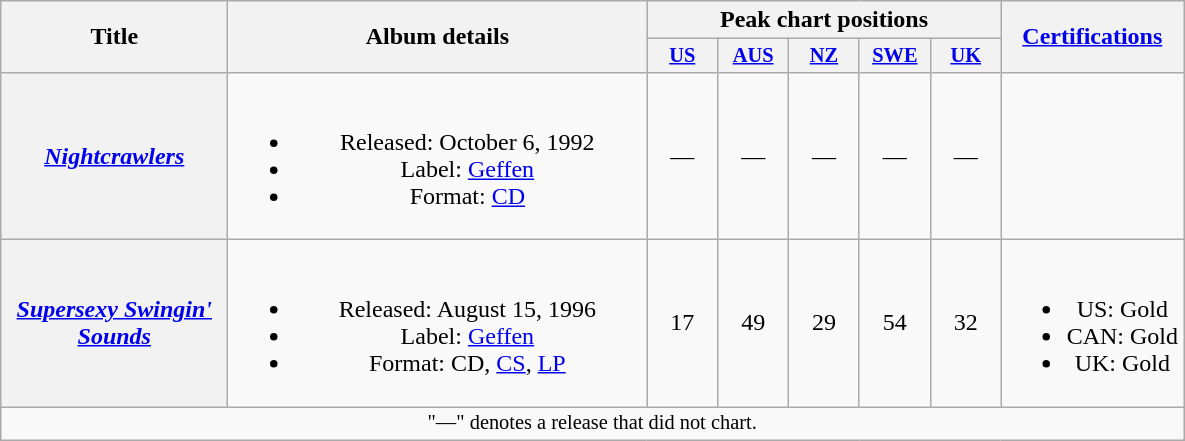<table class="wikitable plainrowheaders" style="text-align:center;">
<tr>
<th scope="col" rowspan="2" style="width:9em;">Title</th>
<th scope="col" rowspan="2" style="width:17em;">Album details</th>
<th colspan="5">Peak chart positions</th>
<th rowspan="2"><a href='#'>Certifications</a></th>
</tr>
<tr>
<th style="width:3em;font-size:85%"><a href='#'>US</a><br></th>
<th style="width:3em;font-size:85%"><a href='#'>AUS</a><br></th>
<th style="width:3em;font-size:85%"><a href='#'>NZ</a><br></th>
<th style="width:3em;font-size:85%"><a href='#'>SWE</a><br></th>
<th style="width:3em;font-size:85%"><a href='#'>UK</a><br></th>
</tr>
<tr>
<th scope="row"><em><a href='#'>Nightcrawlers</a></em></th>
<td><br><ul><li>Released: October 6, 1992</li><li>Label: <a href='#'>Geffen</a></li><li>Format: <a href='#'>CD</a></li></ul></td>
<td align="center">—</td>
<td align="center">—</td>
<td align="center">—</td>
<td align="center">—</td>
<td align="center">—</td>
<td></td>
</tr>
<tr>
<th scope="row"><em><a href='#'>Supersexy Swingin' Sounds</a></em></th>
<td><br><ul><li>Released: August 15, 1996</li><li>Label: <a href='#'>Geffen</a></li><li>Format: CD, <a href='#'>CS</a>, <a href='#'>LP</a></li></ul></td>
<td align="center">17</td>
<td align="center">49</td>
<td align="center">29</td>
<td align="center">54</td>
<td align="center">32</td>
<td><br><ul><li>US: Gold</li><li>CAN: Gold</li><li>UK: Gold</li></ul></td>
</tr>
<tr>
<td align="center" colspan="12" style="font-size: 85%">"—" denotes a release that did not chart.</td>
</tr>
</table>
